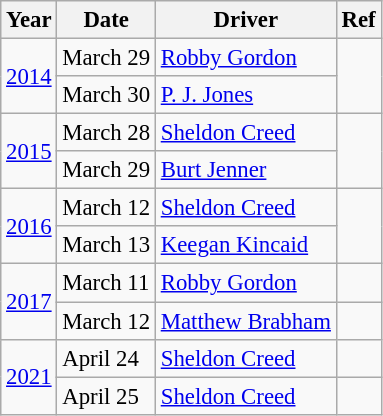<table class="wikitable" style="font-size: 95%;">
<tr>
<th>Year</th>
<th>Date</th>
<th>Driver</th>
<th>Ref</th>
</tr>
<tr>
<td rowspan=2><a href='#'>2014</a></td>
<td>March 29</td>
<td> <a href='#'>Robby Gordon</a></td>
<td rowspan=2></td>
</tr>
<tr>
<td>March 30</td>
<td> <a href='#'>P. J. Jones</a></td>
</tr>
<tr>
<td rowspan=2><a href='#'>2015</a></td>
<td>March 28</td>
<td> <a href='#'>Sheldon Creed</a></td>
<td rowspan=2></td>
</tr>
<tr>
<td>March 29</td>
<td> <a href='#'>Burt Jenner</a></td>
</tr>
<tr>
<td rowspan=2><a href='#'>2016</a></td>
<td>March 12</td>
<td> <a href='#'>Sheldon Creed</a></td>
<td rowspan=2></td>
</tr>
<tr>
<td>March 13</td>
<td> <a href='#'>Keegan Kincaid</a></td>
</tr>
<tr>
<td rowspan=2><a href='#'>2017</a></td>
<td>March 11</td>
<td> <a href='#'>Robby Gordon</a></td>
<td></td>
</tr>
<tr>
<td>March 12</td>
<td> <a href='#'>Matthew Brabham</a></td>
<td></td>
</tr>
<tr>
<td rowspan=2><a href='#'>2021</a></td>
<td>April 24</td>
<td> <a href='#'>Sheldon Creed</a></td>
<td></td>
</tr>
<tr>
<td>April 25</td>
<td> <a href='#'>Sheldon Creed</a></td>
<td></td>
</tr>
</table>
